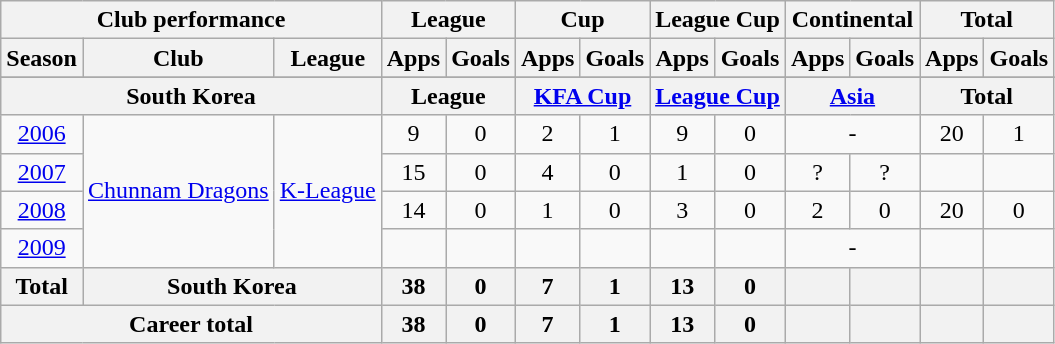<table class="wikitable" style="text-align:center">
<tr>
<th colspan=3>Club performance</th>
<th colspan=2>League</th>
<th colspan=2>Cup</th>
<th colspan=2>League Cup</th>
<th colspan=2>Continental</th>
<th colspan=2>Total</th>
</tr>
<tr>
<th>Season</th>
<th>Club</th>
<th>League</th>
<th>Apps</th>
<th>Goals</th>
<th>Apps</th>
<th>Goals</th>
<th>Apps</th>
<th>Goals</th>
<th>Apps</th>
<th>Goals</th>
<th>Apps</th>
<th>Goals</th>
</tr>
<tr>
</tr>
<tr>
<th colspan=3>South Korea</th>
<th colspan=2>League</th>
<th colspan=2><a href='#'>KFA Cup</a></th>
<th colspan=2><a href='#'>League Cup</a></th>
<th colspan=2><a href='#'>Asia</a></th>
<th colspan=2>Total</th>
</tr>
<tr>
<td><a href='#'>2006</a></td>
<td rowspan="4"><a href='#'>Chunnam Dragons</a></td>
<td rowspan="4"><a href='#'>K-League</a></td>
<td>9</td>
<td>0</td>
<td>2</td>
<td>1</td>
<td>9</td>
<td>0</td>
<td colspan="2">-</td>
<td>20</td>
<td>1</td>
</tr>
<tr>
<td><a href='#'>2007</a></td>
<td>15</td>
<td>0</td>
<td>4</td>
<td>0</td>
<td>1</td>
<td>0</td>
<td>?</td>
<td>?</td>
<td></td>
<td></td>
</tr>
<tr>
<td><a href='#'>2008</a></td>
<td>14</td>
<td>0</td>
<td>1</td>
<td>0</td>
<td>3</td>
<td>0</td>
<td>2</td>
<td>0</td>
<td>20</td>
<td>0</td>
</tr>
<tr>
<td><a href='#'>2009</a></td>
<td></td>
<td></td>
<td></td>
<td></td>
<td></td>
<td></td>
<td colspan="2">-</td>
<td></td>
<td></td>
</tr>
<tr>
<th rowspan=1>Total</th>
<th colspan=2>South Korea</th>
<th>38</th>
<th>0</th>
<th>7</th>
<th>1</th>
<th>13</th>
<th>0</th>
<th></th>
<th></th>
<th></th>
<th></th>
</tr>
<tr>
<th colspan=3>Career total</th>
<th>38</th>
<th>0</th>
<th>7</th>
<th>1</th>
<th>13</th>
<th>0</th>
<th></th>
<th></th>
<th></th>
<th></th>
</tr>
</table>
